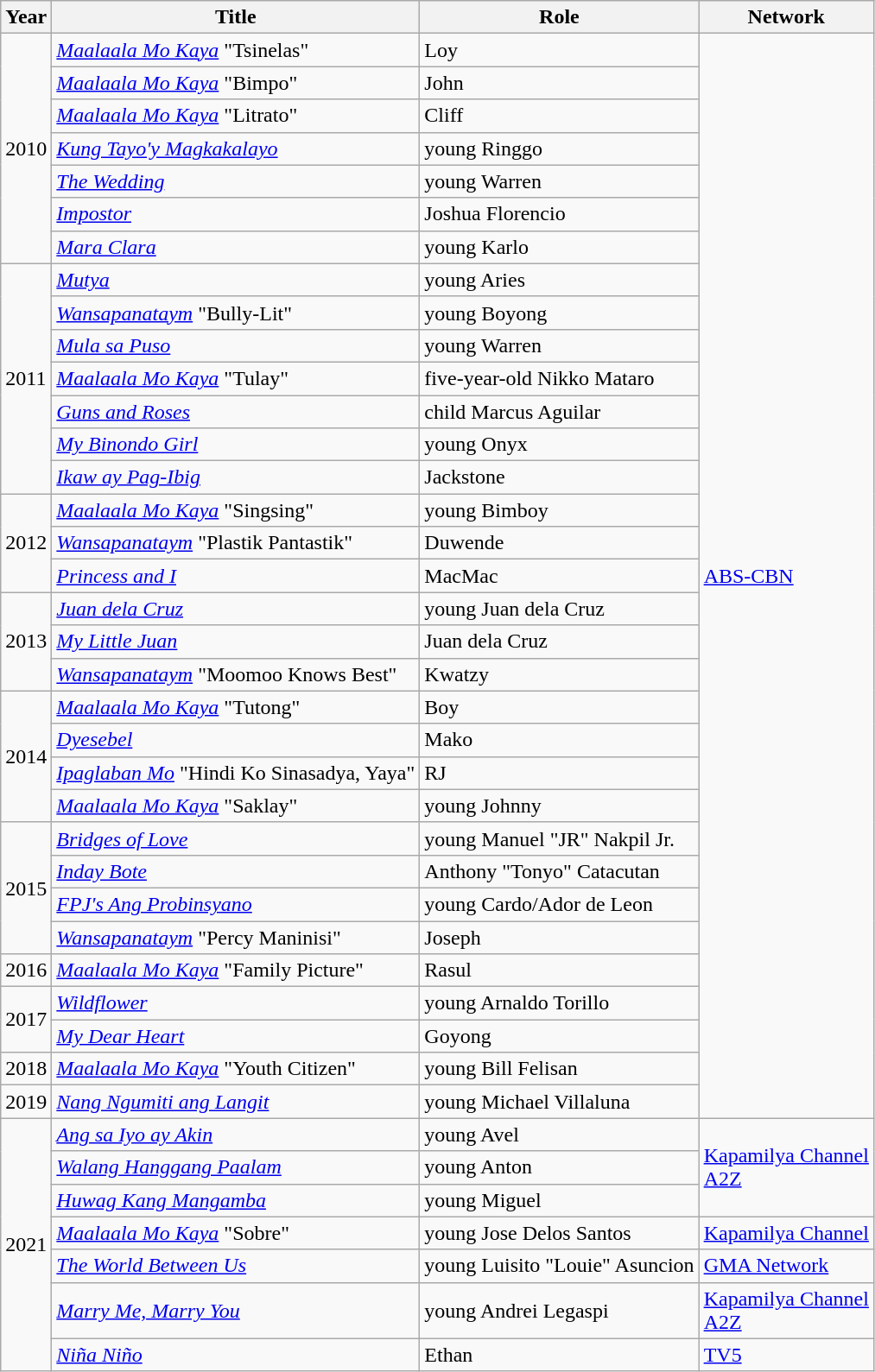<table class="wikitable sortable">
<tr>
<th>Year</th>
<th>Title</th>
<th>Role</th>
<th>Network</th>
</tr>
<tr>
<td rowspan="7">2010</td>
<td><em><a href='#'>Maalaala Mo Kaya</a></em> "Tsinelas"</td>
<td>Loy</td>
<td rowspan="33"><a href='#'>ABS-CBN</a></td>
</tr>
<tr>
<td><em><a href='#'>Maalaala Mo Kaya</a></em> "Bimpo"</td>
<td>John</td>
</tr>
<tr>
<td><em><a href='#'>Maalaala Mo Kaya</a></em> "Litrato"</td>
<td>Cliff</td>
</tr>
<tr>
<td><em><a href='#'>Kung Tayo'y Magkakalayo</a></em></td>
<td>young Ringgo</td>
</tr>
<tr>
<td><em><a href='#'>The Wedding</a></em></td>
<td>young Warren</td>
</tr>
<tr>
<td><em><a href='#'>Impostor</a></em></td>
<td>Joshua Florencio</td>
</tr>
<tr>
<td><em><a href='#'>Mara Clara</a></em></td>
<td>young Karlo</td>
</tr>
<tr>
<td rowspan="7">2011</td>
<td><em><a href='#'>Mutya</a></em></td>
<td>young Aries</td>
</tr>
<tr>
<td><em><a href='#'>Wansapanataym</a></em> "Bully-Lit"</td>
<td>young Boyong</td>
</tr>
<tr>
<td><em><a href='#'>Mula sa Puso</a></em></td>
<td>young Warren</td>
</tr>
<tr>
<td><em><a href='#'>Maalaala Mo Kaya</a></em> "Tulay"</td>
<td>five-year-old Nikko Mataro</td>
</tr>
<tr>
<td><em><a href='#'>Guns and Roses</a></em></td>
<td>child Marcus Aguilar</td>
</tr>
<tr>
<td><em><a href='#'>My Binondo Girl</a></em></td>
<td>young Onyx</td>
</tr>
<tr>
<td><em><a href='#'>Ikaw ay Pag-Ibig</a></em></td>
<td>Jackstone</td>
</tr>
<tr>
<td rowspan="3">2012</td>
<td><em><a href='#'>Maalaala Mo Kaya</a></em> "Singsing"</td>
<td>young Bimboy</td>
</tr>
<tr>
<td><em><a href='#'>Wansapanataym</a></em> "Plastik Pantastik"</td>
<td>Duwende</td>
</tr>
<tr>
<td><em><a href='#'>Princess and I</a></em></td>
<td>MacMac</td>
</tr>
<tr>
<td rowspan="3">2013</td>
<td><em><a href='#'>Juan dela Cruz</a></em></td>
<td>young Juan dela Cruz</td>
</tr>
<tr>
<td><em><a href='#'>My Little Juan</a></em></td>
<td>Juan dela Cruz</td>
</tr>
<tr>
<td><em><a href='#'>Wansapanataym</a></em> "Moomoo Knows Best"</td>
<td>Kwatzy</td>
</tr>
<tr>
<td rowspan="4">2014</td>
<td><em><a href='#'>Maalaala Mo Kaya</a></em> "Tutong"</td>
<td>Boy</td>
</tr>
<tr>
<td><em><a href='#'>Dyesebel</a></em></td>
<td>Mako</td>
</tr>
<tr>
<td><em><a href='#'>Ipaglaban Mo</a></em> "Hindi Ko Sinasadya, Yaya"</td>
<td>RJ</td>
</tr>
<tr>
<td><em><a href='#'>Maalaala Mo Kaya</a></em> "Saklay"</td>
<td>young Johnny</td>
</tr>
<tr>
<td rowspan="4">2015</td>
<td><em><a href='#'>Bridges of Love</a></em></td>
<td>young Manuel "JR" Nakpil Jr.</td>
</tr>
<tr>
<td><em><a href='#'>Inday Bote</a></em></td>
<td>Anthony "Tonyo" Catacutan</td>
</tr>
<tr>
<td><em><a href='#'>FPJ's Ang Probinsyano</a></em></td>
<td>young Cardo/Ador de Leon</td>
</tr>
<tr>
<td><em><a href='#'>Wansapanataym</a></em> "Percy Maninisi"</td>
<td>Joseph</td>
</tr>
<tr>
<td>2016</td>
<td><em><a href='#'>Maalaala Mo Kaya</a></em> "Family Picture"</td>
<td>Rasul</td>
</tr>
<tr>
<td rowspan="2">2017</td>
<td><em><a href='#'>Wildflower</a></em></td>
<td>young Arnaldo Torillo</td>
</tr>
<tr>
<td><em><a href='#'>My Dear Heart</a></em></td>
<td>Goyong</td>
</tr>
<tr>
<td>2018</td>
<td><em><a href='#'>Maalaala Mo Kaya</a></em> "Youth Citizen"</td>
<td>young Bill Felisan</td>
</tr>
<tr>
<td>2019</td>
<td><em><a href='#'>Nang Ngumiti ang Langit</a></em></td>
<td>young Michael Villaluna</td>
</tr>
<tr>
<td rowspan="7">2021</td>
<td><em><a href='#'>Ang sa Iyo ay Akin</a></em></td>
<td>young Avel</td>
<td rowspan="3"><a href='#'>Kapamilya Channel</a><br><a href='#'>A2Z</a></td>
</tr>
<tr>
<td><em><a href='#'>Walang Hanggang Paalam</a></em></td>
<td>young Anton</td>
</tr>
<tr>
<td><em><a href='#'>Huwag Kang Mangamba</a></em></td>
<td>young Miguel</td>
</tr>
<tr>
<td><em><a href='#'>Maalaala Mo Kaya</a></em> "Sobre"</td>
<td>young Jose Delos Santos</td>
<td><a href='#'>Kapamilya Channel</a></td>
</tr>
<tr>
<td><em><a href='#'>The World Between Us</a></em></td>
<td>young Luisito "Louie" Asuncion</td>
<td rowspan=1><a href='#'>GMA Network</a></td>
</tr>
<tr>
<td><em><a href='#'>Marry Me, Marry You</a></em></td>
<td>young Andrei Legaspi</td>
<td><a href='#'>Kapamilya Channel</a><br><a href='#'>A2Z</a></td>
</tr>
<tr>
<td><em><a href='#'>Niña Niño</a></em></td>
<td>Ethan</td>
<td><a href='#'>TV5</a></td>
</tr>
</table>
